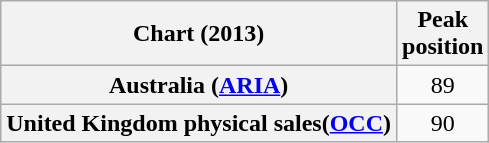<table class="wikitable plainrowheaders" style="text-align:center">
<tr>
<th>Chart (2013)</th>
<th>Peak<br>position</th>
</tr>
<tr>
<th scope="row">Australia (<a href='#'>ARIA</a>)</th>
<td>89</td>
</tr>
<tr>
<th scope="row">United Kingdom physical sales(<a href='#'>OCC</a>)</th>
<td>90</td>
</tr>
</table>
